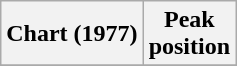<table class="wikitable sortable">
<tr>
<th>Chart (1977)</th>
<th>Peak<br>position</th>
</tr>
<tr>
</tr>
</table>
